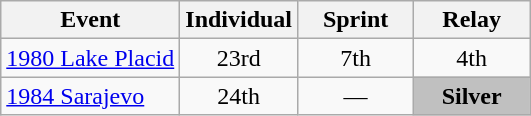<table class="wikitable" style="text-align: center;">
<tr ">
<th>Event</th>
<th style="width:70px;">Individual</th>
<th style="width:70px;">Sprint</th>
<th style="width:70px;">Relay</th>
</tr>
<tr>
<td align=left> <a href='#'>1980 Lake Placid</a></td>
<td>23rd</td>
<td>7th</td>
<td>4th</td>
</tr>
<tr>
<td align=left> <a href='#'>1984 Sarajevo</a></td>
<td>24th</td>
<td>—</td>
<td style="background:silver;"><strong>Silver</strong></td>
</tr>
</table>
